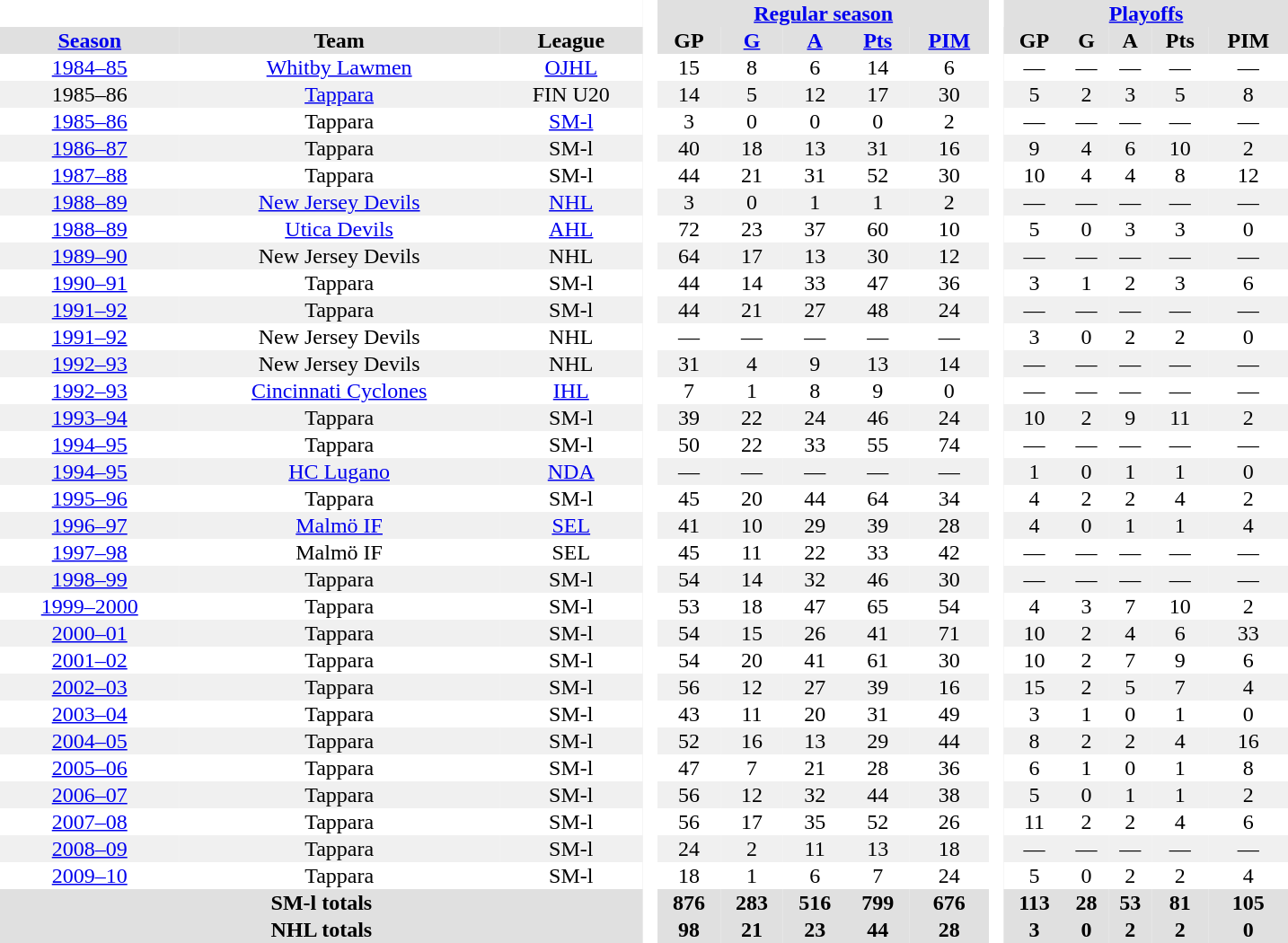<table border="0" cellpadding="1" cellspacing="0" style="text-align:center; width:60em;">
<tr style="background:#e0e0e0;">
<th colspan="3"  bgcolor="#ffffff"> </th>
<th rowspan="99" bgcolor="#ffffff"> </th>
<th colspan="5"><a href='#'>Regular season</a></th>
<th rowspan="99" bgcolor="#ffffff"> </th>
<th colspan="5"><a href='#'>Playoffs</a></th>
</tr>
<tr style="background:#e0e0e0;">
<th><a href='#'>Season</a></th>
<th>Team</th>
<th>League</th>
<th>GP</th>
<th><a href='#'>G</a></th>
<th><a href='#'>A</a></th>
<th><a href='#'>Pts</a></th>
<th><a href='#'>PIM</a></th>
<th>GP</th>
<th>G</th>
<th>A</th>
<th>Pts</th>
<th>PIM</th>
</tr>
<tr>
<td><a href='#'>1984–85</a></td>
<td><a href='#'>Whitby Lawmen</a></td>
<td><a href='#'>OJHL</a></td>
<td>15</td>
<td>8</td>
<td>6</td>
<td>14</td>
<td>6</td>
<td>—</td>
<td>—</td>
<td>—</td>
<td>—</td>
<td>—</td>
<td></td>
</tr>
<tr style="background: #f0f0f0;">
<td>1985–86</td>
<td><a href='#'>Tappara</a></td>
<td>FIN U20</td>
<td>14</td>
<td>5</td>
<td>12</td>
<td>17</td>
<td>30</td>
<td>5</td>
<td>2</td>
<td>3</td>
<td>5</td>
<td>8</td>
</tr>
<tr>
<td><a href='#'>1985–86</a></td>
<td>Tappara</td>
<td><a href='#'>SM-l</a></td>
<td>3</td>
<td>0</td>
<td>0</td>
<td>0</td>
<td>2</td>
<td>—</td>
<td>—</td>
<td>—</td>
<td>—</td>
<td>—</td>
</tr>
<tr bgcolor="#f0f0f0">
<td><a href='#'>1986–87</a></td>
<td>Tappara</td>
<td>SM-l</td>
<td>40</td>
<td>18</td>
<td>13</td>
<td>31</td>
<td>16</td>
<td>9</td>
<td>4</td>
<td>6</td>
<td>10</td>
<td>2</td>
</tr>
<tr>
<td><a href='#'>1987–88</a></td>
<td>Tappara</td>
<td>SM-l</td>
<td>44</td>
<td>21</td>
<td>31</td>
<td>52</td>
<td>30</td>
<td>10</td>
<td>4</td>
<td>4</td>
<td>8</td>
<td>12</td>
</tr>
<tr bgcolor="#f0f0f0">
<td><a href='#'>1988–89</a></td>
<td><a href='#'>New Jersey Devils</a></td>
<td><a href='#'>NHL</a></td>
<td>3</td>
<td>0</td>
<td>1</td>
<td>1</td>
<td>2</td>
<td>—</td>
<td>—</td>
<td>—</td>
<td>—</td>
<td>—</td>
</tr>
<tr>
<td><a href='#'>1988–89</a></td>
<td><a href='#'>Utica Devils</a></td>
<td><a href='#'>AHL</a></td>
<td>72</td>
<td>23</td>
<td>37</td>
<td>60</td>
<td>10</td>
<td>5</td>
<td>0</td>
<td>3</td>
<td>3</td>
<td>0</td>
</tr>
<tr bgcolor="#f0f0f0">
<td><a href='#'>1989–90</a></td>
<td>New Jersey Devils</td>
<td>NHL</td>
<td>64</td>
<td>17</td>
<td>13</td>
<td>30</td>
<td>12</td>
<td>—</td>
<td>—</td>
<td>—</td>
<td>—</td>
<td>—</td>
</tr>
<tr>
<td><a href='#'>1990–91</a></td>
<td>Tappara</td>
<td>SM-l</td>
<td>44</td>
<td>14</td>
<td>33</td>
<td>47</td>
<td>36</td>
<td>3</td>
<td>1</td>
<td>2</td>
<td>3</td>
<td>6</td>
</tr>
<tr bgcolor="#f0f0f0">
<td><a href='#'>1991–92</a></td>
<td>Tappara</td>
<td>SM-l</td>
<td>44</td>
<td>21</td>
<td>27</td>
<td>48</td>
<td>24</td>
<td>—</td>
<td>—</td>
<td>—</td>
<td>—</td>
<td>—</td>
</tr>
<tr>
<td><a href='#'>1991–92</a></td>
<td>New Jersey Devils</td>
<td>NHL</td>
<td>—</td>
<td>—</td>
<td>—</td>
<td>—</td>
<td>—</td>
<td>3</td>
<td>0</td>
<td>2</td>
<td>2</td>
<td>0</td>
</tr>
<tr bgcolor="#f0f0f0">
<td><a href='#'>1992–93</a></td>
<td>New Jersey Devils</td>
<td>NHL</td>
<td>31</td>
<td>4</td>
<td>9</td>
<td>13</td>
<td>14</td>
<td>—</td>
<td>—</td>
<td>—</td>
<td>—</td>
<td>—</td>
</tr>
<tr>
<td><a href='#'>1992–93</a></td>
<td><a href='#'>Cincinnati Cyclones</a></td>
<td><a href='#'>IHL</a></td>
<td>7</td>
<td>1</td>
<td>8</td>
<td>9</td>
<td>0</td>
<td>—</td>
<td>—</td>
<td>—</td>
<td>—</td>
<td>—</td>
</tr>
<tr bgcolor="#f0f0f0">
<td><a href='#'>1993–94</a></td>
<td>Tappara</td>
<td>SM-l</td>
<td>39</td>
<td>22</td>
<td>24</td>
<td>46</td>
<td>24</td>
<td>10</td>
<td>2</td>
<td>9</td>
<td>11</td>
<td>2</td>
</tr>
<tr>
<td><a href='#'>1994–95</a></td>
<td>Tappara</td>
<td>SM-l</td>
<td>50</td>
<td>22</td>
<td>33</td>
<td>55</td>
<td>74</td>
<td>—</td>
<td>—</td>
<td>—</td>
<td>—</td>
<td>—</td>
</tr>
<tr bgcolor="#f0f0f0">
<td><a href='#'>1994–95</a></td>
<td><a href='#'>HC Lugano</a></td>
<td><a href='#'>NDA</a></td>
<td>—</td>
<td>—</td>
<td>—</td>
<td>—</td>
<td>—</td>
<td>1</td>
<td>0</td>
<td>1</td>
<td>1</td>
<td>0</td>
</tr>
<tr>
<td><a href='#'>1995–96</a></td>
<td>Tappara</td>
<td>SM-l</td>
<td>45</td>
<td>20</td>
<td>44</td>
<td>64</td>
<td>34</td>
<td>4</td>
<td>2</td>
<td>2</td>
<td>4</td>
<td>2</td>
</tr>
<tr bgcolor="#f0f0f0">
<td><a href='#'>1996–97</a></td>
<td><a href='#'>Malmö IF</a></td>
<td><a href='#'>SEL</a></td>
<td>41</td>
<td>10</td>
<td>29</td>
<td>39</td>
<td>28</td>
<td>4</td>
<td>0</td>
<td>1</td>
<td>1</td>
<td>4</td>
</tr>
<tr>
<td><a href='#'>1997–98</a></td>
<td>Malmö IF</td>
<td>SEL</td>
<td>45</td>
<td>11</td>
<td>22</td>
<td>33</td>
<td>42</td>
<td>—</td>
<td>—</td>
<td>—</td>
<td>—</td>
<td>—</td>
</tr>
<tr bgcolor="#f0f0f0">
<td><a href='#'>1998–99</a></td>
<td>Tappara</td>
<td>SM-l</td>
<td>54</td>
<td>14</td>
<td>32</td>
<td>46</td>
<td>30</td>
<td>—</td>
<td>—</td>
<td>—</td>
<td>—</td>
<td>—</td>
</tr>
<tr>
<td><a href='#'>1999–2000</a></td>
<td>Tappara</td>
<td>SM-l</td>
<td>53</td>
<td>18</td>
<td>47</td>
<td>65</td>
<td>54</td>
<td>4</td>
<td>3</td>
<td>7</td>
<td>10</td>
<td>2</td>
</tr>
<tr bgcolor="#f0f0f0">
<td><a href='#'>2000–01</a></td>
<td>Tappara</td>
<td>SM-l</td>
<td>54</td>
<td>15</td>
<td>26</td>
<td>41</td>
<td>71</td>
<td>10</td>
<td>2</td>
<td>4</td>
<td>6</td>
<td>33</td>
</tr>
<tr>
<td><a href='#'>2001–02</a></td>
<td>Tappara</td>
<td>SM-l</td>
<td>54</td>
<td>20</td>
<td>41</td>
<td>61</td>
<td>30</td>
<td>10</td>
<td>2</td>
<td>7</td>
<td>9</td>
<td>6</td>
</tr>
<tr bgcolor="#f0f0f0">
<td><a href='#'>2002–03</a></td>
<td>Tappara</td>
<td>SM-l</td>
<td>56</td>
<td>12</td>
<td>27</td>
<td>39</td>
<td>16</td>
<td>15</td>
<td>2</td>
<td>5</td>
<td>7</td>
<td>4</td>
</tr>
<tr>
<td><a href='#'>2003–04</a></td>
<td>Tappara</td>
<td>SM-l</td>
<td>43</td>
<td>11</td>
<td>20</td>
<td>31</td>
<td>49</td>
<td>3</td>
<td>1</td>
<td>0</td>
<td>1</td>
<td>0</td>
</tr>
<tr bgcolor="#f0f0f0">
<td><a href='#'>2004–05</a></td>
<td>Tappara</td>
<td>SM-l</td>
<td>52</td>
<td>16</td>
<td>13</td>
<td>29</td>
<td>44</td>
<td>8</td>
<td>2</td>
<td>2</td>
<td>4</td>
<td>16</td>
</tr>
<tr>
<td><a href='#'>2005–06</a></td>
<td>Tappara</td>
<td>SM-l</td>
<td>47</td>
<td>7</td>
<td>21</td>
<td>28</td>
<td>36</td>
<td>6</td>
<td>1</td>
<td>0</td>
<td>1</td>
<td>8</td>
</tr>
<tr bgcolor="#f0f0f0">
<td><a href='#'>2006–07</a></td>
<td>Tappara</td>
<td>SM-l</td>
<td>56</td>
<td>12</td>
<td>32</td>
<td>44</td>
<td>38</td>
<td>5</td>
<td>0</td>
<td>1</td>
<td>1</td>
<td>2</td>
</tr>
<tr>
<td><a href='#'>2007–08</a></td>
<td>Tappara</td>
<td>SM-l</td>
<td>56</td>
<td>17</td>
<td>35</td>
<td>52</td>
<td>26</td>
<td>11</td>
<td>2</td>
<td>2</td>
<td>4</td>
<td>6</td>
</tr>
<tr bgcolor="#f0f0f0">
<td><a href='#'>2008–09</a></td>
<td>Tappara</td>
<td>SM-l</td>
<td>24</td>
<td>2</td>
<td>11</td>
<td>13</td>
<td>18</td>
<td>—</td>
<td>—</td>
<td>—</td>
<td>—</td>
<td>—</td>
</tr>
<tr>
<td><a href='#'>2009–10</a></td>
<td>Tappara</td>
<td>SM-l</td>
<td>18</td>
<td>1</td>
<td>6</td>
<td>7</td>
<td>24</td>
<td>5</td>
<td>0</td>
<td>2</td>
<td>2</td>
<td>4</td>
</tr>
<tr bgcolor="#e0e0e0">
<th colspan="3">SM-l totals</th>
<th>876</th>
<th>283</th>
<th>516</th>
<th>799</th>
<th>676</th>
<th>113</th>
<th>28</th>
<th>53</th>
<th>81</th>
<th>105</th>
</tr>
<tr bgcolor="#e0e0e0">
<th colspan="3">NHL totals</th>
<th>98</th>
<th>21</th>
<th>23</th>
<th>44</th>
<th>28</th>
<th>3</th>
<th>0</th>
<th>2</th>
<th>2</th>
<th>0</th>
</tr>
</table>
